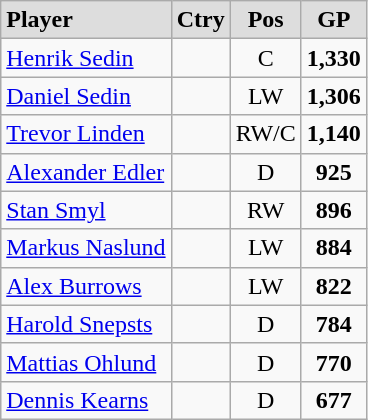<table class="wikitable">
<tr align="center" style="font-weight:bold; background-color:#dddddd;" |>
<td align="left">Player</td>
<td>Ctry</td>
<td>Pos</td>
<td>GP</td>
</tr>
<tr align="center">
<td align="left"><a href='#'>Henrik Sedin</a></td>
<td></td>
<td>C</td>
<td><strong>1,330</strong></td>
</tr>
<tr align="center">
<td align="left"><a href='#'>Daniel Sedin</a></td>
<td></td>
<td>LW</td>
<td><strong>1,306</strong></td>
</tr>
<tr align="center">
<td align="left"><a href='#'>Trevor Linden</a></td>
<td></td>
<td>RW/C</td>
<td><strong>1,140</strong></td>
</tr>
<tr align="center">
<td align="left"><a href='#'>Alexander Edler</a></td>
<td></td>
<td>D</td>
<td><strong>925</strong></td>
</tr>
<tr align="center">
<td align="left"><a href='#'>Stan Smyl</a></td>
<td></td>
<td>RW</td>
<td><strong>896</strong></td>
</tr>
<tr align="center">
<td align="left"><a href='#'>Markus Naslund</a></td>
<td></td>
<td>LW</td>
<td><strong>884</strong></td>
</tr>
<tr align="center">
<td align="left"><a href='#'>Alex Burrows</a></td>
<td></td>
<td>LW</td>
<td><strong>822</strong></td>
</tr>
<tr align="center">
<td align="left"><a href='#'>Harold Snepsts</a></td>
<td></td>
<td>D</td>
<td><strong>784</strong></td>
</tr>
<tr align="center">
<td align="left"><a href='#'>Mattias Ohlund</a></td>
<td></td>
<td>D</td>
<td><strong>770</strong></td>
</tr>
<tr align="center">
<td align="left"><a href='#'>Dennis Kearns</a></td>
<td></td>
<td>D</td>
<td><strong>677</strong></td>
</tr>
</table>
